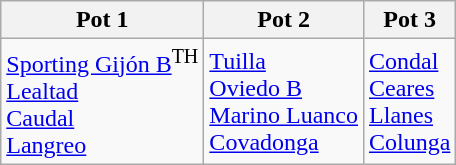<table class=wikitable>
<tr>
<th>Pot 1</th>
<th>Pot 2</th>
<th>Pot 3</th>
</tr>
<tr>
<td><a href='#'>Sporting Gijón B</a><sup>TH</sup><br><a href='#'>Lealtad</a><br><a href='#'>Caudal</a><br><a href='#'>Langreo</a></td>
<td><a href='#'>Tuilla</a><br><a href='#'>Oviedo B</a><br><a href='#'>Marino Luanco</a><br><a href='#'>Covadonga</a></td>
<td><a href='#'>Condal</a><br><a href='#'>Ceares</a><br><a href='#'>Llanes</a><br><a href='#'>Colunga</a></td>
</tr>
</table>
